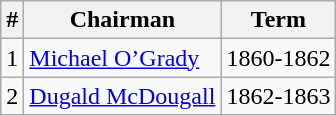<table class="wikitable sortable">
<tr>
<th>#</th>
<th>Chairman</th>
<th>Term</th>
</tr>
<tr>
<td>1</td>
<td><a href='#'>Michael O’Grady</a></td>
<td>1860-1862</td>
</tr>
<tr>
<td>2</td>
<td><a href='#'>Dugald McDougall</a></td>
<td>1862-1863</td>
</tr>
</table>
